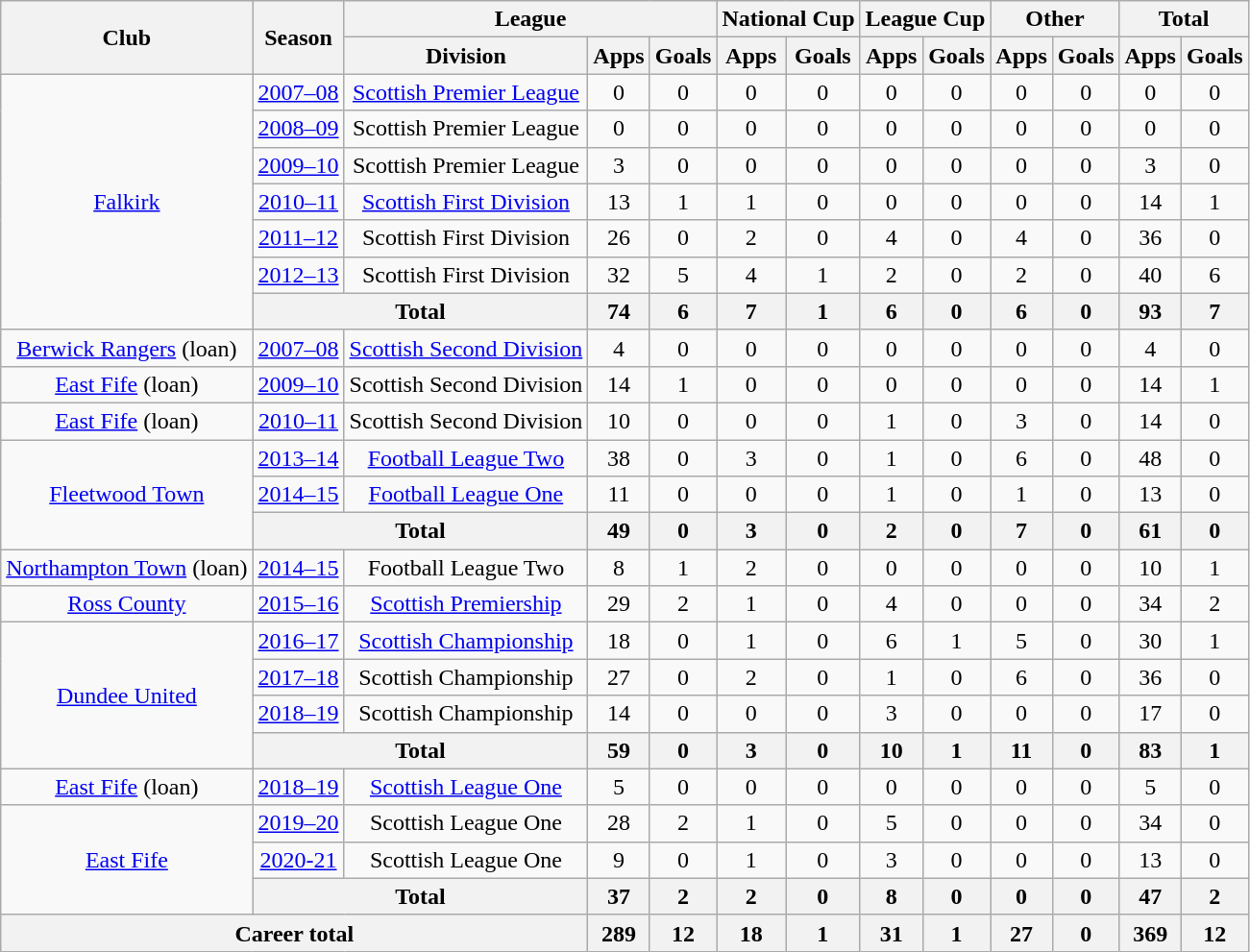<table class="wikitable" style="text-align: center">
<tr>
<th rowspan="2">Club</th>
<th rowspan="2">Season</th>
<th colspan="3">League</th>
<th colspan="2">National Cup</th>
<th colspan="2">League Cup</th>
<th colspan="2">Other</th>
<th colspan="2">Total</th>
</tr>
<tr>
<th>Division</th>
<th>Apps</th>
<th>Goals</th>
<th>Apps</th>
<th>Goals</th>
<th>Apps</th>
<th>Goals</th>
<th>Apps</th>
<th>Goals</th>
<th>Apps</th>
<th>Goals</th>
</tr>
<tr>
<td rowspan="7"><a href='#'>Falkirk</a></td>
<td><a href='#'>2007–08</a></td>
<td><a href='#'>Scottish Premier League</a></td>
<td>0</td>
<td>0</td>
<td>0</td>
<td>0</td>
<td>0</td>
<td>0</td>
<td>0</td>
<td>0</td>
<td>0</td>
<td>0</td>
</tr>
<tr>
<td><a href='#'>2008–09</a></td>
<td>Scottish Premier League</td>
<td>0</td>
<td>0</td>
<td>0</td>
<td>0</td>
<td>0</td>
<td>0</td>
<td>0</td>
<td>0</td>
<td>0</td>
<td>0</td>
</tr>
<tr>
<td><a href='#'>2009–10</a></td>
<td>Scottish Premier League</td>
<td>3</td>
<td>0</td>
<td>0</td>
<td>0</td>
<td>0</td>
<td>0</td>
<td>0</td>
<td>0</td>
<td>3</td>
<td>0</td>
</tr>
<tr>
<td><a href='#'>2010–11</a></td>
<td><a href='#'>Scottish First Division</a></td>
<td>13</td>
<td>1</td>
<td>1</td>
<td>0</td>
<td>0</td>
<td>0</td>
<td>0</td>
<td>0</td>
<td>14</td>
<td>1</td>
</tr>
<tr>
<td><a href='#'>2011–12</a></td>
<td>Scottish First Division</td>
<td>26</td>
<td>0</td>
<td>2</td>
<td>0</td>
<td>4</td>
<td>0</td>
<td>4</td>
<td>0</td>
<td>36</td>
<td>0</td>
</tr>
<tr>
<td><a href='#'>2012–13</a></td>
<td>Scottish First Division</td>
<td>32</td>
<td>5</td>
<td>4</td>
<td>1</td>
<td>2</td>
<td>0</td>
<td>2</td>
<td>0</td>
<td>40</td>
<td>6</td>
</tr>
<tr>
<th colspan="2">Total</th>
<th>74</th>
<th>6</th>
<th>7</th>
<th>1</th>
<th>6</th>
<th>0</th>
<th>6</th>
<th>0</th>
<th>93</th>
<th>7</th>
</tr>
<tr>
<td><a href='#'>Berwick Rangers</a> (loan)</td>
<td><a href='#'>2007–08</a></td>
<td><a href='#'>Scottish Second Division</a></td>
<td>4</td>
<td>0</td>
<td>0</td>
<td>0</td>
<td>0</td>
<td>0</td>
<td>0</td>
<td>0</td>
<td>4</td>
<td>0</td>
</tr>
<tr>
<td><a href='#'>East Fife</a> (loan)</td>
<td><a href='#'>2009–10</a></td>
<td>Scottish Second Division</td>
<td>14</td>
<td>1</td>
<td>0</td>
<td>0</td>
<td>0</td>
<td>0</td>
<td>0</td>
<td>0</td>
<td>14</td>
<td>1</td>
</tr>
<tr>
<td><a href='#'>East Fife</a> (loan)</td>
<td><a href='#'>2010–11</a></td>
<td>Scottish Second Division</td>
<td>10</td>
<td>0</td>
<td>0</td>
<td>0</td>
<td>1</td>
<td>0</td>
<td>3</td>
<td>0</td>
<td>14</td>
<td>0</td>
</tr>
<tr>
<td rowspan="3"><a href='#'>Fleetwood Town</a></td>
<td><a href='#'>2013–14</a></td>
<td><a href='#'>Football League Two</a></td>
<td>38</td>
<td>0</td>
<td>3</td>
<td>0</td>
<td>1</td>
<td>0</td>
<td>6</td>
<td>0</td>
<td>48</td>
<td>0</td>
</tr>
<tr>
<td><a href='#'>2014–15</a></td>
<td><a href='#'>Football League One</a></td>
<td>11</td>
<td>0</td>
<td>0</td>
<td>0</td>
<td>1</td>
<td>0</td>
<td>1</td>
<td>0</td>
<td>13</td>
<td>0</td>
</tr>
<tr>
<th colspan="2">Total</th>
<th>49</th>
<th>0</th>
<th>3</th>
<th>0</th>
<th>2</th>
<th>0</th>
<th>7</th>
<th>0</th>
<th>61</th>
<th>0</th>
</tr>
<tr>
<td><a href='#'>Northampton Town</a> (loan)</td>
<td><a href='#'>2014–15</a></td>
<td>Football League Two</td>
<td>8</td>
<td>1</td>
<td>2</td>
<td>0</td>
<td>0</td>
<td>0</td>
<td>0</td>
<td>0</td>
<td>10</td>
<td>1</td>
</tr>
<tr>
<td><a href='#'>Ross County</a></td>
<td><a href='#'>2015–16</a></td>
<td><a href='#'>Scottish Premiership</a></td>
<td>29</td>
<td>2</td>
<td>1</td>
<td>0</td>
<td>4</td>
<td>0</td>
<td>0</td>
<td>0</td>
<td>34</td>
<td>2</td>
</tr>
<tr>
<td rowspan="4"><a href='#'>Dundee United</a></td>
<td><a href='#'>2016–17</a></td>
<td><a href='#'>Scottish Championship</a></td>
<td>18</td>
<td>0</td>
<td>1</td>
<td>0</td>
<td>6</td>
<td>1</td>
<td>5</td>
<td>0</td>
<td>30</td>
<td>1</td>
</tr>
<tr>
<td><a href='#'>2017–18</a></td>
<td>Scottish Championship</td>
<td>27</td>
<td>0</td>
<td>2</td>
<td>0</td>
<td>1</td>
<td>0</td>
<td>6</td>
<td>0</td>
<td>36</td>
<td>0</td>
</tr>
<tr>
<td><a href='#'>2018–19</a></td>
<td>Scottish Championship</td>
<td>14</td>
<td>0</td>
<td>0</td>
<td>0</td>
<td>3</td>
<td>0</td>
<td>0</td>
<td>0</td>
<td>17</td>
<td>0</td>
</tr>
<tr>
<th colspan="2">Total</th>
<th>59</th>
<th>0</th>
<th>3</th>
<th>0</th>
<th>10</th>
<th>1</th>
<th>11</th>
<th>0</th>
<th>83</th>
<th>1</th>
</tr>
<tr>
<td><a href='#'>East Fife</a> (loan)</td>
<td><a href='#'>2018–19</a></td>
<td><a href='#'>Scottish League One</a></td>
<td>5</td>
<td>0</td>
<td>0</td>
<td>0</td>
<td>0</td>
<td>0</td>
<td>0</td>
<td>0</td>
<td>5</td>
<td>0</td>
</tr>
<tr>
<td rowspan=3><a href='#'>East Fife</a></td>
<td><a href='#'>2019–20</a></td>
<td>Scottish League One</td>
<td>28</td>
<td>2</td>
<td>1</td>
<td>0</td>
<td>5</td>
<td>0</td>
<td>0</td>
<td>0</td>
<td>34</td>
<td>0</td>
</tr>
<tr>
<td><a href='#'>2020-21</a></td>
<td>Scottish League One</td>
<td>9</td>
<td>0</td>
<td>1</td>
<td>0</td>
<td>3</td>
<td>0</td>
<td>0</td>
<td>0</td>
<td>13</td>
<td>0</td>
</tr>
<tr>
<th colspan=2>Total</th>
<th>37</th>
<th>2</th>
<th>2</th>
<th>0</th>
<th>8</th>
<th>0</th>
<th>0</th>
<th>0</th>
<th>47</th>
<th>2</th>
</tr>
<tr>
<th colspan="3">Career total</th>
<th>289</th>
<th>12</th>
<th>18</th>
<th>1</th>
<th>31</th>
<th>1</th>
<th>27</th>
<th>0</th>
<th>369</th>
<th>12</th>
</tr>
</table>
